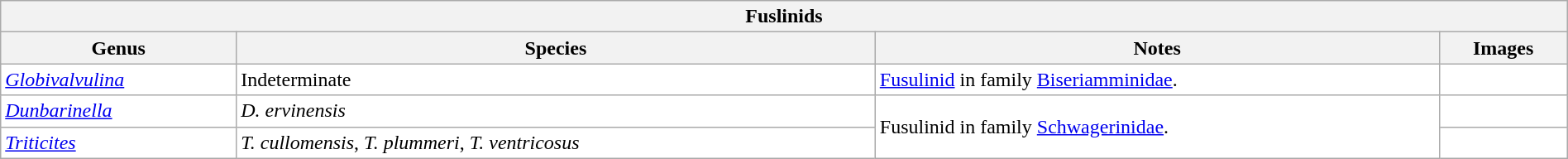<table class="wikitable sortable" style="background:white; width:100%;">
<tr>
<th colspan="4" align="center">Fuslinids</th>
</tr>
<tr>
<th>Genus</th>
<th>Species</th>
<th>Notes</th>
<th>Images</th>
</tr>
<tr>
<td><em><a href='#'>Globivalvulina</a></em></td>
<td>Indeterminate</td>
<td><a href='#'>Fusulinid</a> in family <a href='#'>Biseriamminidae</a>.</td>
<td></td>
</tr>
<tr>
<td><em><a href='#'>Dunbarinella</a></em></td>
<td><em>D. ervinensis</em></td>
<td rowspan="2">Fusulinid in family <a href='#'>Schwagerinidae</a>.</td>
<td></td>
</tr>
<tr>
<td><em><a href='#'>Triticites</a></em></td>
<td><em>T. cullomensis</em>, <em>T. plummeri</em>, <em>T. ventricosus</em></td>
<td></td>
</tr>
</table>
